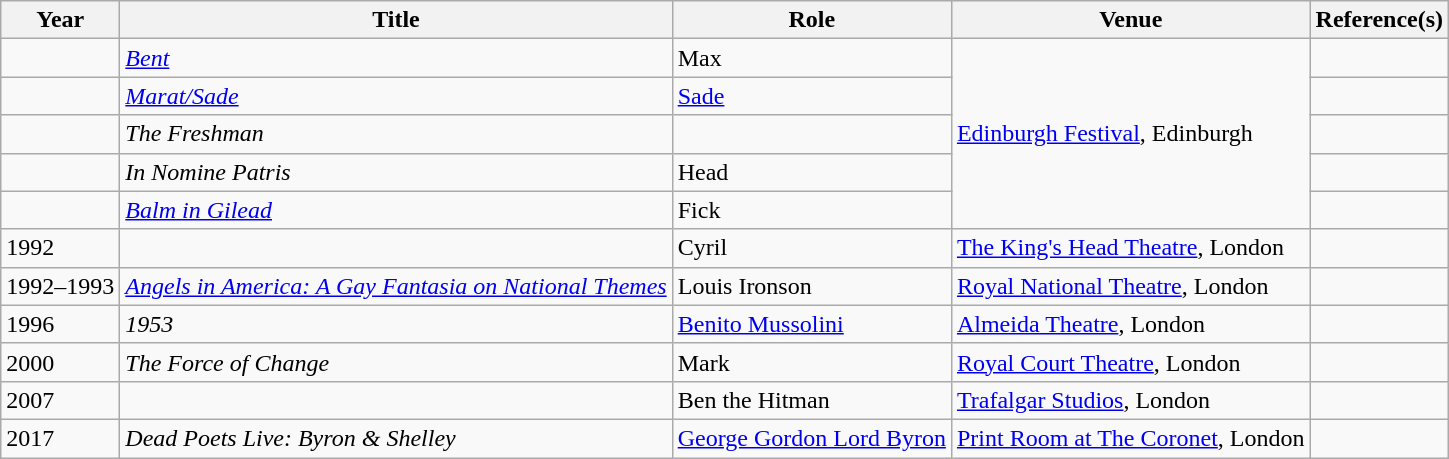<table class="wikitable sortable">
<tr>
<th>Year</th>
<th>Title</th>
<th>Role</th>
<th>Venue</th>
<th class="unsortable">Reference(s)</th>
</tr>
<tr>
<td></td>
<td><em><a href='#'>Bent</a></em></td>
<td>Max</td>
<td rowspan="5"><a href='#'>Edinburgh Festival</a>, Edinburgh</td>
<td></td>
</tr>
<tr>
<td></td>
<td><em><a href='#'>Marat/Sade</a></em></td>
<td><a href='#'>Sade</a></td>
<td></td>
</tr>
<tr>
<td></td>
<td data-sort-value="Freshman, The"><em>The Freshman</em></td>
<td></td>
<td></td>
</tr>
<tr>
<td></td>
<td><em>In Nomine Patris</em></td>
<td>Head</td>
<td></td>
</tr>
<tr>
<td></td>
<td><em><a href='#'>Balm in Gilead</a></em></td>
<td>Fick</td>
<td></td>
</tr>
<tr>
<td>1992</td>
<td><em></em></td>
<td>Cyril</td>
<td><a href='#'>The King's Head Theatre</a>, London</td>
<td style="text-align:center;"></td>
</tr>
<tr>
<td>1992–1993</td>
<td><em><a href='#'>Angels in America: A Gay Fantasia on National Themes</a></em></td>
<td>Louis Ironson</td>
<td><a href='#'>Royal National Theatre</a>, London</td>
<td style="text-align:center;"></td>
</tr>
<tr>
<td>1996</td>
<td><em>1953</em></td>
<td><a href='#'>Benito Mussolini</a></td>
<td><a href='#'>Almeida Theatre</a>, London</td>
<td style="text-align:center;"></td>
</tr>
<tr>
<td>2000</td>
<td data-sort-value="Force of Change, The"><em>The Force of Change</em></td>
<td>Mark</td>
<td><a href='#'>Royal Court Theatre</a>, London</td>
<td style="text-align:center;"></td>
</tr>
<tr>
<td>2007</td>
<td><em></em></td>
<td>Ben the Hitman</td>
<td><a href='#'>Trafalgar Studios</a>, London</td>
<td style="text-align:center;"></td>
</tr>
<tr>
<td>2017</td>
<td><em>Dead Poets Live: Byron & Shelley</em></td>
<td><a href='#'>George Gordon Lord Byron</a></td>
<td><a href='#'>Print Room at The Coronet</a>, London</td>
<td style="text-align:center;"></td>
</tr>
</table>
